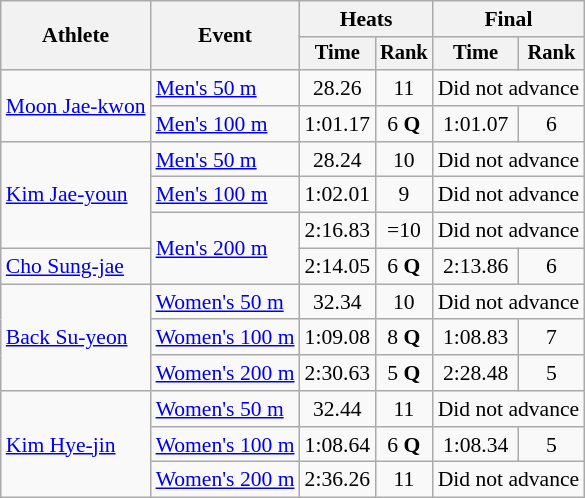<table class=wikitable style="font-size:90%; text-align:center;">
<tr>
<th rowspan="2">Athlete</th>
<th rowspan="2">Event</th>
<th colspan="2">Heats</th>
<th colspan="2">Final</th>
</tr>
<tr style=font-size:95%>
<th>Time</th>
<th>Rank</th>
<th>Time</th>
<th>Rank</th>
</tr>
<tr>
<td align=left rowspan=2><a href='#'>Moon Jae-kwon</a></td>
<td align=left><a href='#'>Men's 50 m</a></td>
<td>28.26</td>
<td>11</td>
<td colspan=2>Did not advance</td>
</tr>
<tr>
<td align=left><a href='#'>Men's 100 m</a></td>
<td>1:01.17</td>
<td>6 <strong>Q</strong></td>
<td>1:01.07</td>
<td>6</td>
</tr>
<tr>
<td align=left rowspan=3><a href='#'>Kim Jae-youn</a></td>
<td align=left><a href='#'>Men's 50 m</a></td>
<td>28.24</td>
<td>10</td>
<td colspan=2>Did not advance</td>
</tr>
<tr>
<td align=left><a href='#'>Men's 100 m</a></td>
<td>1:02.01</td>
<td>9</td>
<td colspan=2>Did not advance</td>
</tr>
<tr>
<td align=left rowspan=2><a href='#'>Men's 200 m</a></td>
<td>2:16.83</td>
<td>=10</td>
<td colspan=2>Did not advance</td>
</tr>
<tr>
<td align=left><a href='#'>Cho Sung-jae</a></td>
<td>2:14.05</td>
<td>6 <strong>Q</strong></td>
<td>2:13.86</td>
<td>6</td>
</tr>
<tr>
<td align=left rowspan=3><a href='#'>Back Su-yeon</a></td>
<td align=left><a href='#'>Women's 50 m</a></td>
<td>32.34</td>
<td>10</td>
<td colspan=2>Did not advance</td>
</tr>
<tr>
<td align=left><a href='#'>Women's 100 m</a></td>
<td>1:09.08</td>
<td>8 <strong>Q</strong></td>
<td>1:08.83</td>
<td>7</td>
</tr>
<tr>
<td align=left><a href='#'>Women's 200 m</a></td>
<td>2:30.63</td>
<td>5 <strong>Q</strong></td>
<td>2:28.48</td>
<td>5</td>
</tr>
<tr>
<td align=left rowspan=3><a href='#'>Kim Hye-jin</a></td>
<td align=left><a href='#'>Women's 50 m</a></td>
<td>32.44</td>
<td>11</td>
<td colspan=2>Did not advance</td>
</tr>
<tr>
<td align=left><a href='#'>Women's 100 m</a></td>
<td>1:08.64</td>
<td>6 <strong>Q</strong></td>
<td>1:08.34</td>
<td>5</td>
</tr>
<tr>
<td align=left><a href='#'>Women's 200 m</a></td>
<td>2:36.26</td>
<td>11</td>
<td colspan=2>Did not advance</td>
</tr>
</table>
